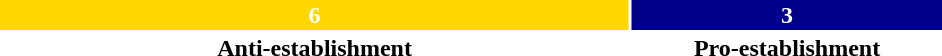<table style="width:50%; text-align:center;">
<tr style="color:white;">
<td style="background:gold; width:67%;"><strong>6</strong></td>
<td style="background:darkblue; width:33%;"><strong>3</strong></td>
</tr>
<tr>
<td><span><strong>Anti-establishment</strong></span></td>
<td><span><strong>Pro-establishment</strong></span></td>
</tr>
</table>
